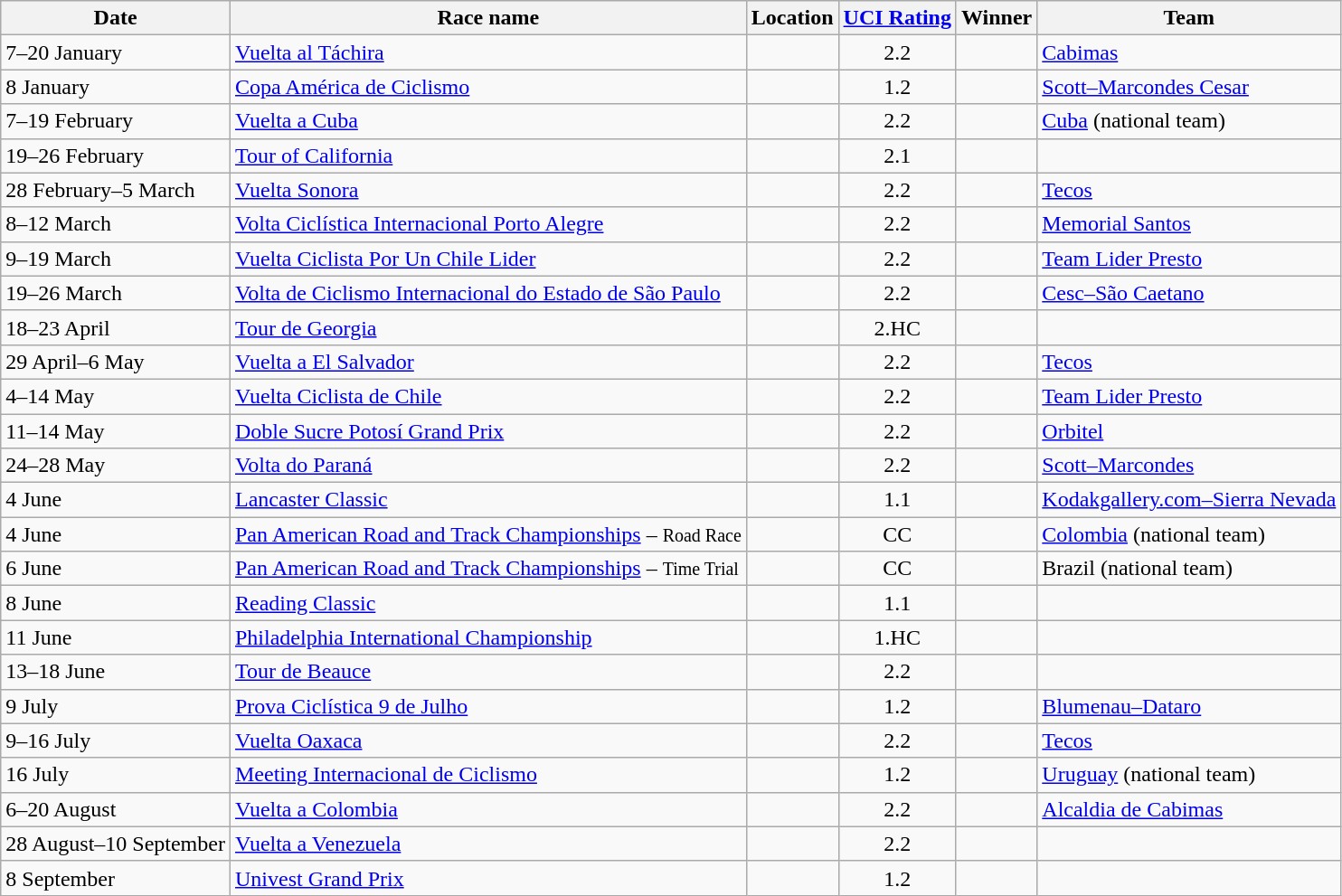<table class="wikitable sortable">
<tr>
<th>Date</th>
<th>Race name</th>
<th>Location</th>
<th><a href='#'>UCI Rating</a></th>
<th>Winner</th>
<th>Team</th>
</tr>
<tr>
<td>7–20 January</td>
<td><a href='#'>Vuelta al Táchira</a></td>
<td></td>
<td align=center>2.2</td>
<td></td>
<td><a href='#'>Cabimas</a></td>
</tr>
<tr>
<td>8 January</td>
<td><a href='#'>Copa América de Ciclismo</a></td>
<td></td>
<td align=center>1.2</td>
<td></td>
<td><a href='#'>Scott–Marcondes Cesar</a></td>
</tr>
<tr>
<td>7–19 February</td>
<td><a href='#'>Vuelta a Cuba</a></td>
<td></td>
<td align=center>2.2</td>
<td></td>
<td><a href='#'>Cuba</a> (national team)</td>
</tr>
<tr>
<td>19–26 February</td>
<td><a href='#'>Tour of California</a></td>
<td></td>
<td align=center>2.1</td>
<td></td>
<td></td>
</tr>
<tr>
<td>28 February–5 March</td>
<td><a href='#'>Vuelta Sonora</a></td>
<td></td>
<td align=center>2.2</td>
<td></td>
<td><a href='#'>Tecos</a></td>
</tr>
<tr>
<td>8–12 March</td>
<td><a href='#'>Volta Ciclística Internacional Porto Alegre</a></td>
<td></td>
<td align=center>2.2</td>
<td></td>
<td><a href='#'>Memorial Santos</a></td>
</tr>
<tr>
<td>9–19 March</td>
<td><a href='#'>Vuelta Ciclista Por Un Chile Lider</a></td>
<td></td>
<td align=center>2.2</td>
<td></td>
<td><a href='#'>Team Lider Presto</a></td>
</tr>
<tr>
<td>19–26 March</td>
<td><a href='#'>Volta de Ciclismo Internacional do Estado de São Paulo</a></td>
<td></td>
<td align=center>2.2</td>
<td></td>
<td><a href='#'>Cesc–São Caetano</a></td>
</tr>
<tr>
<td>18–23 April</td>
<td><a href='#'>Tour de Georgia</a></td>
<td></td>
<td align=center>2.HC</td>
<td></td>
<td></td>
</tr>
<tr>
<td>29 April–6 May</td>
<td><a href='#'>Vuelta a El Salvador</a></td>
<td></td>
<td align=center>2.2</td>
<td></td>
<td><a href='#'>Tecos</a></td>
</tr>
<tr>
<td>4–14 May</td>
<td><a href='#'>Vuelta Ciclista de Chile</a></td>
<td></td>
<td align=center>2.2</td>
<td></td>
<td><a href='#'>Team Lider Presto</a></td>
</tr>
<tr>
<td>11–14 May</td>
<td><a href='#'>Doble Sucre Potosí Grand Prix</a></td>
<td></td>
<td align=center>2.2</td>
<td></td>
<td><a href='#'>Orbitel</a></td>
</tr>
<tr>
<td>24–28 May</td>
<td><a href='#'>Volta do Paraná</a></td>
<td></td>
<td align=center>2.2</td>
<td></td>
<td><a href='#'>Scott–Marcondes</a></td>
</tr>
<tr>
<td>4 June</td>
<td><a href='#'>Lancaster Classic</a></td>
<td></td>
<td align=center>1.1</td>
<td></td>
<td><a href='#'>Kodakgallery.com–Sierra Nevada</a></td>
</tr>
<tr>
<td>4 June</td>
<td><a href='#'>Pan American Road and Track Championships</a> – <small>Road Race</small></td>
<td></td>
<td align=center>CC</td>
<td></td>
<td><a href='#'>Colombia</a> (national team)</td>
</tr>
<tr>
<td>6 June</td>
<td><a href='#'>Pan American Road and Track Championships</a> – <small>Time Trial</small></td>
<td></td>
<td align=center>CC</td>
<td></td>
<td>Brazil (national team)</td>
</tr>
<tr>
<td>8 June</td>
<td><a href='#'>Reading Classic</a></td>
<td></td>
<td align=center>1.1</td>
<td></td>
<td></td>
</tr>
<tr>
<td>11 June</td>
<td><a href='#'>Philadelphia International Championship</a></td>
<td></td>
<td align=center>1.HC</td>
<td></td>
<td></td>
</tr>
<tr>
<td>13–18 June</td>
<td><a href='#'>Tour de Beauce</a></td>
<td></td>
<td align=center>2.2</td>
<td></td>
<td></td>
</tr>
<tr>
<td>9 July</td>
<td><a href='#'>Prova Ciclística 9 de Julho</a></td>
<td></td>
<td align=center>1.2</td>
<td></td>
<td><a href='#'>Blumenau–Dataro</a></td>
</tr>
<tr>
<td>9–16 July</td>
<td><a href='#'>Vuelta Oaxaca</a></td>
<td></td>
<td align=center>2.2</td>
<td></td>
<td><a href='#'>Tecos</a></td>
</tr>
<tr>
<td>16 July</td>
<td><a href='#'>Meeting Internacional de Ciclismo</a></td>
<td></td>
<td align=center>1.2</td>
<td></td>
<td><a href='#'>Uruguay</a> (national team)</td>
</tr>
<tr>
<td>6–20 August</td>
<td><a href='#'>Vuelta a Colombia</a></td>
<td></td>
<td align=center>2.2</td>
<td></td>
<td><a href='#'>Alcaldia de Cabimas</a></td>
</tr>
<tr>
<td>28 August–10 September</td>
<td><a href='#'>Vuelta a Venezuela</a></td>
<td></td>
<td align=center>2.2</td>
<td></td>
<td></td>
</tr>
<tr>
<td>8 September</td>
<td><a href='#'>Univest Grand Prix</a></td>
<td></td>
<td align=center>1.2</td>
<td></td>
<td></td>
</tr>
</table>
